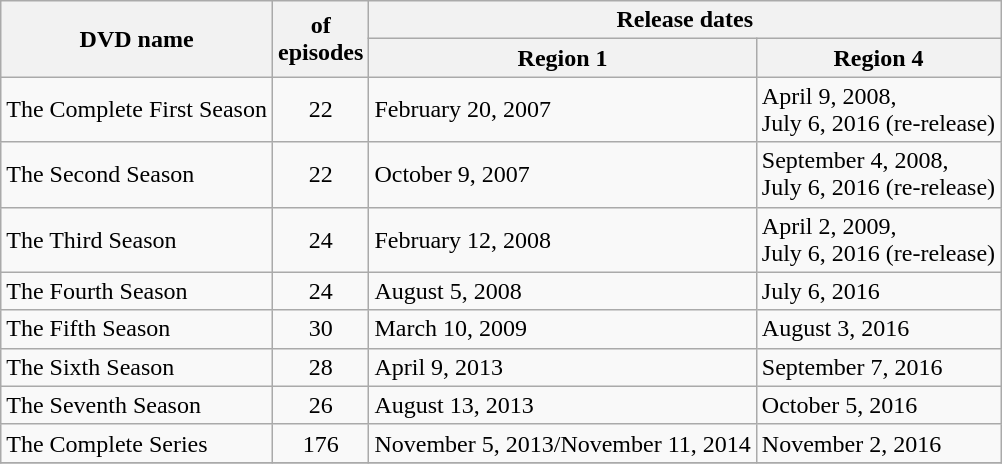<table class="wikitable">
<tr>
<th rowspan="2">DVD name</th>
<th rowspan="2"> of<br>episodes</th>
<th colspan="2">Release dates</th>
</tr>
<tr>
<th>Region 1</th>
<th>Region 4</th>
</tr>
<tr>
<td>The Complete First Season</td>
<td style="text-align:center;">22</td>
<td>February 20, 2007</td>
<td>April 9, 2008,<br>July 6, 2016 (re-release)</td>
</tr>
<tr>
<td>The Second Season</td>
<td style="text-align:center;">22</td>
<td>October 9, 2007</td>
<td>September 4, 2008,<br>July 6, 2016 (re-release)</td>
</tr>
<tr>
<td>The Third Season</td>
<td style="text-align:center;">24</td>
<td>February 12, 2008</td>
<td>April 2, 2009,<br>July 6, 2016 (re-release)</td>
</tr>
<tr>
<td>The Fourth Season</td>
<td style="text-align:center;">24</td>
<td>August 5, 2008</td>
<td>July 6, 2016</td>
</tr>
<tr>
<td>The Fifth Season</td>
<td style="text-align:center;">30</td>
<td>March 10, 2009</td>
<td>August 3, 2016</td>
</tr>
<tr>
<td>The Sixth Season</td>
<td style="text-align:center;">28</td>
<td>April 9, 2013</td>
<td>September 7, 2016</td>
</tr>
<tr>
<td>The Seventh Season</td>
<td style="text-align:center;">26</td>
<td>August 13, 2013</td>
<td>October 5, 2016</td>
</tr>
<tr>
<td>The Complete Series</td>
<td style="text-align:center;">176</td>
<td>November 5, 2013/November 11, 2014</td>
<td>November 2, 2016</td>
</tr>
<tr>
</tr>
</table>
